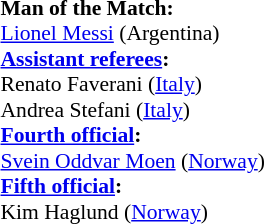<table width=50% style="font-size: 90%">
<tr>
<td><br><strong>Man of the Match:</strong>
<br><a href='#'>Lionel Messi</a> (Argentina)<br><strong><a href='#'>Assistant referees</a>:</strong>
<br>Renato Faverani (<a href='#'>Italy</a>)
<br>Andrea Stefani (<a href='#'>Italy</a>)
<br><strong><a href='#'>Fourth official</a>:</strong>
<br><a href='#'>Svein Oddvar Moen</a> (<a href='#'>Norway</a>)
<br><strong><a href='#'>Fifth official</a>:</strong>
<br>Kim Haglund (<a href='#'>Norway</a>)</td>
</tr>
</table>
